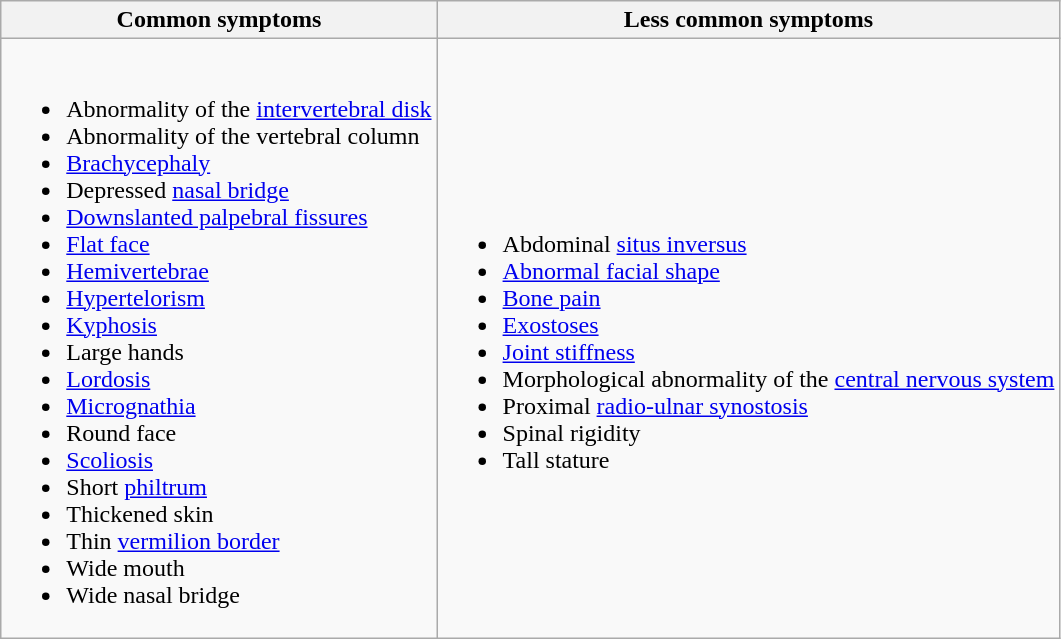<table class="wikitable">
<tr>
<th>Common symptoms</th>
<th>Less common symptoms</th>
</tr>
<tr>
<td><br><ul><li>Abnormality of the <a href='#'>intervertebral disk</a></li><li>Abnormality of the vertebral column</li><li><a href='#'>Brachycephaly</a></li><li>Depressed <a href='#'>nasal bridge</a></li><li><a href='#'>Downslanted palpebral fissures</a></li><li><a href='#'>Flat face</a></li><li><a href='#'>Hemivertebrae</a></li><li><a href='#'>Hypertelorism</a></li><li><a href='#'>Kyphosis</a></li><li>Large hands</li><li><a href='#'>Lordosis</a></li><li><a href='#'>Micrognathia</a></li><li>Round face</li><li><a href='#'>Scoliosis</a></li><li>Short <a href='#'>philtrum</a></li><li>Thickened skin</li><li>Thin <a href='#'>vermilion border</a></li><li>Wide mouth</li><li>Wide nasal bridge</li></ul></td>
<td><br><ul><li>Abdominal <a href='#'>situs inversus</a></li><li><a href='#'>Abnormal facial shape</a></li><li><a href='#'>Bone pain</a></li><li><a href='#'>Exostoses</a></li><li><a href='#'>Joint stiffness</a></li><li>Morphological abnormality of the <a href='#'>central nervous system</a></li><li>Proximal <a href='#'>radio-ulnar synostosis</a></li><li>Spinal rigidity</li><li>Tall stature</li></ul></td>
</tr>
</table>
